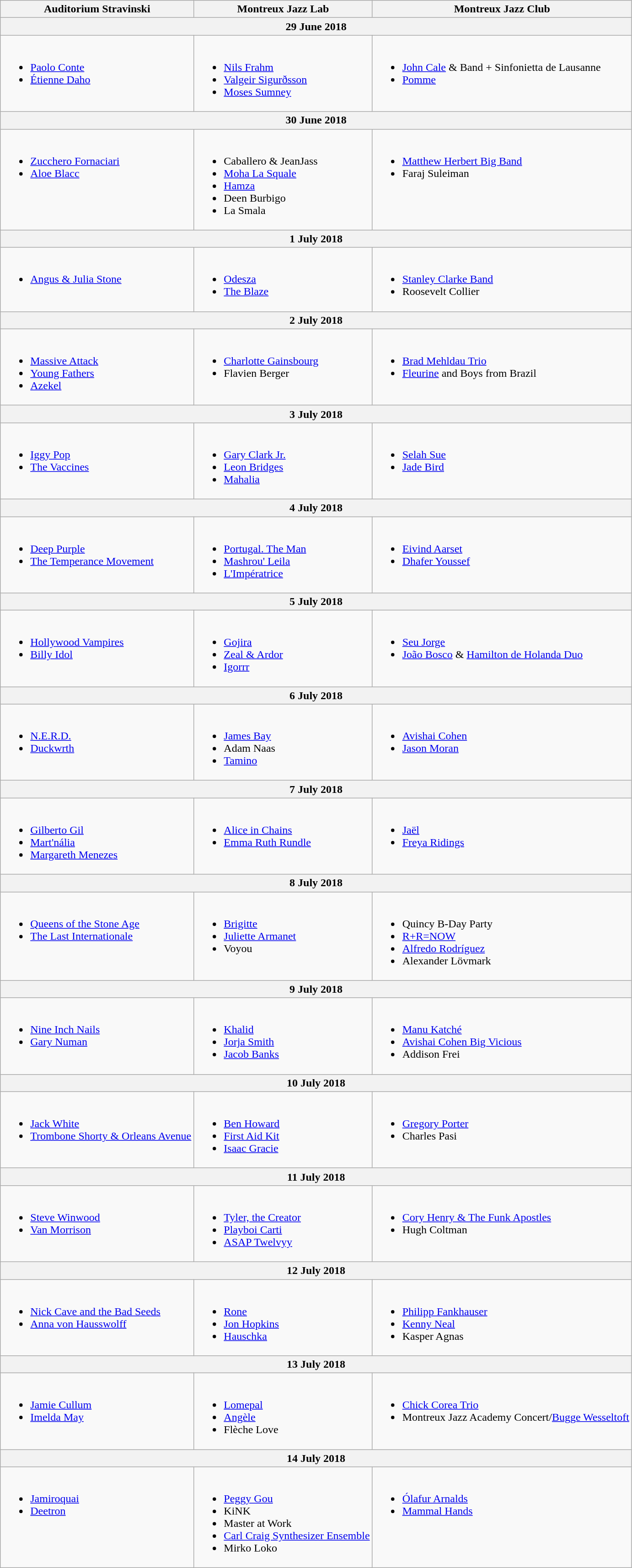<table class="wikitable">
<tr>
<th>Auditorium Stravinski</th>
<th>Montreux Jazz Lab</th>
<th>Montreux Jazz Club</th>
</tr>
<tr>
<th colspan="3">29 June 2018</th>
</tr>
<tr valign="top">
<td><br><ul><li><a href='#'>Paolo Conte</a></li><li><a href='#'>Étienne Daho</a></li></ul></td>
<td><br><ul><li><a href='#'>Nils Frahm</a></li><li><a href='#'>Valgeir Sigurðsson</a></li><li><a href='#'>Moses Sumney</a></li></ul></td>
<td><br><ul><li><a href='#'>John Cale</a> & Band + Sinfonietta de Lausanne</li><li><a href='#'>Pomme</a></li></ul></td>
</tr>
<tr>
<th colspan="3">30 June 2018</th>
</tr>
<tr valign="top">
<td><br><ul><li><a href='#'>Zucchero Fornaciari</a></li><li><a href='#'>Aloe Blacc</a></li></ul></td>
<td><br><ul><li>Caballero & JeanJass</li><li><a href='#'>Moha La Squale</a></li><li><a href='#'>Hamza</a></li><li>Deen Burbigo</li><li>La Smala</li></ul></td>
<td><br><ul><li><a href='#'>Matthew Herbert Big Band</a></li><li>Faraj Suleiman</li></ul></td>
</tr>
<tr>
<th colspan="3">1 July 2018</th>
</tr>
<tr valign="top">
<td><br><ul><li><a href='#'>Angus & Julia Stone</a></li></ul></td>
<td><br><ul><li><a href='#'>Odesza</a></li><li><a href='#'>The Blaze</a></li></ul></td>
<td><br><ul><li><a href='#'>Stanley Clarke Band</a></li><li>Roosevelt Collier</li></ul></td>
</tr>
<tr>
<th colspan="3">2 July 2018</th>
</tr>
<tr valign="top">
<td><br><ul><li><a href='#'>Massive Attack</a></li><li><a href='#'>Young Fathers</a></li><li><a href='#'>Azekel</a></li></ul></td>
<td><br><ul><li><a href='#'>Charlotte Gainsbourg</a></li><li>Flavien Berger</li></ul></td>
<td><br><ul><li><a href='#'>Brad Mehldau Trio</a></li><li><a href='#'>Fleurine</a> and Boys from Brazil</li></ul></td>
</tr>
<tr>
<th colspan="3">3 July 2018</th>
</tr>
<tr valign="top">
<td><br><ul><li><a href='#'>Iggy Pop</a></li><li><a href='#'>The Vaccines</a></li></ul></td>
<td><br><ul><li><a href='#'>Gary Clark Jr.</a></li><li><a href='#'>Leon Bridges</a></li><li><a href='#'>Mahalia</a></li></ul></td>
<td><br><ul><li><a href='#'>Selah Sue</a></li><li><a href='#'>Jade Bird</a></li></ul></td>
</tr>
<tr>
<th colspan="3">4 July 2018</th>
</tr>
<tr valign="top">
<td><br><ul><li><a href='#'>Deep Purple</a></li><li><a href='#'>The Temperance Movement</a></li></ul></td>
<td><br><ul><li><a href='#'>Portugal. The Man</a></li><li><a href='#'>Mashrou' Leila</a></li><li><a href='#'>L'Impératrice</a></li></ul></td>
<td><br><ul><li><a href='#'>Eivind Aarset</a></li><li><a href='#'>Dhafer Youssef</a></li></ul></td>
</tr>
<tr>
<th colspan="3">5 July 2018</th>
</tr>
<tr valign="top">
<td><br><ul><li><a href='#'>Hollywood Vampires</a></li><li><a href='#'>Billy Idol</a></li></ul></td>
<td><br><ul><li><a href='#'>Gojira</a></li><li><a href='#'>Zeal & Ardor</a></li><li><a href='#'>Igorrr</a></li></ul></td>
<td><br><ul><li><a href='#'>Seu Jorge</a></li><li><a href='#'>João Bosco</a> & <a href='#'>Hamilton de Holanda Duo</a></li></ul></td>
</tr>
<tr>
<th colspan="3">6 July 2018</th>
</tr>
<tr valign="top">
<td><br><ul><li><a href='#'>N.E.R.D.</a></li><li><a href='#'>Duckwrth</a></li></ul></td>
<td><br><ul><li><a href='#'>James Bay</a></li><li>Adam Naas</li><li><a href='#'>Tamino</a></li></ul></td>
<td><br><ul><li><a href='#'>Avishai Cohen</a></li><li><a href='#'>Jason Moran</a></li></ul></td>
</tr>
<tr>
<th colspan="3">7 July 2018</th>
</tr>
<tr valign="top">
<td><br><ul><li><a href='#'>Gilberto Gil</a></li><li><a href='#'>Mart'nália</a></li><li><a href='#'>Margareth Menezes</a></li></ul></td>
<td><br><ul><li><a href='#'>Alice in Chains</a></li><li><a href='#'>Emma Ruth Rundle</a></li></ul></td>
<td><br><ul><li><a href='#'>Jaël</a></li><li><a href='#'>Freya Ridings</a></li></ul></td>
</tr>
<tr>
<th colspan="3">8 July 2018</th>
</tr>
<tr valign="top">
<td><br><ul><li><a href='#'>Queens of the Stone Age</a></li><li><a href='#'>The Last Internationale</a></li></ul></td>
<td><br><ul><li><a href='#'>Brigitte</a></li><li><a href='#'>Juliette Armanet</a></li><li>Voyou</li></ul></td>
<td><br><ul><li>Quincy B-Day Party</li><li><a href='#'>R+R=NOW</a></li><li><a href='#'>Alfredo Rodríguez</a></li><li>Alexander Lövmark</li></ul></td>
</tr>
<tr>
<th colspan="3">9 July 2018</th>
</tr>
<tr valign="top">
<td><br><ul><li><a href='#'>Nine Inch Nails</a></li><li><a href='#'>Gary Numan</a></li></ul></td>
<td><br><ul><li><a href='#'>Khalid</a></li><li><a href='#'>Jorja Smith</a></li><li><a href='#'>Jacob Banks</a></li></ul></td>
<td><br><ul><li><a href='#'>Manu Katché</a></li><li><a href='#'>Avishai Cohen Big Vicious</a></li><li>Addison Frei</li></ul></td>
</tr>
<tr>
<th colspan="3">10 July 2018</th>
</tr>
<tr valign="top">
<td><br><ul><li><a href='#'>Jack White</a></li><li><a href='#'>Trombone Shorty & Orleans Avenue</a></li></ul></td>
<td><br><ul><li><a href='#'>Ben Howard</a></li><li><a href='#'>First Aid Kit</a></li><li><a href='#'>Isaac Gracie</a></li></ul></td>
<td><br><ul><li><a href='#'>Gregory Porter</a></li><li>Charles Pasi</li></ul></td>
</tr>
<tr>
<th colspan="3">11 July 2018</th>
</tr>
<tr valign="top">
<td><br><ul><li><a href='#'>Steve Winwood</a></li><li><a href='#'>Van Morrison</a></li></ul></td>
<td><br><ul><li><a href='#'>Tyler, the Creator</a></li><li><a href='#'>Playboi Carti</a></li><li><a href='#'>ASAP Twelvyy</a></li></ul></td>
<td><br><ul><li><a href='#'>Cory Henry & The Funk Apostles</a></li><li>Hugh Coltman</li></ul></td>
</tr>
<tr>
<th colspan="3">12 July 2018</th>
</tr>
<tr valign="top">
<td><br><ul><li><a href='#'>Nick Cave and the Bad Seeds</a></li><li><a href='#'>Anna von Hausswolff</a></li></ul></td>
<td><br><ul><li><a href='#'>Rone</a></li><li><a href='#'>Jon Hopkins</a></li><li><a href='#'>Hauschka</a></li></ul></td>
<td><br><ul><li><a href='#'>Philipp Fankhauser</a></li><li><a href='#'>Kenny Neal</a></li><li>Kasper Agnas</li></ul></td>
</tr>
<tr>
<th colspan="3">13 July 2018</th>
</tr>
<tr valign="top">
<td><br><ul><li><a href='#'>Jamie Cullum</a></li><li><a href='#'>Imelda May</a></li></ul></td>
<td><br><ul><li><a href='#'>Lomepal</a></li><li><a href='#'>Angèle</a></li><li>Flèche Love</li></ul></td>
<td><br><ul><li><a href='#'>Chick Corea Trio</a></li><li>Montreux Jazz Academy Concert/<a href='#'>Bugge Wesseltoft</a></li></ul></td>
</tr>
<tr>
<th colspan="3">14 July 2018</th>
</tr>
<tr valign="top">
<td><br><ul><li><a href='#'>Jamiroquai</a></li><li><a href='#'>Deetron</a></li></ul></td>
<td><br><ul><li><a href='#'>Peggy Gou</a></li><li>KiNK</li><li>Master at Work</li><li><a href='#'>Carl Craig Synthesizer Ensemble</a></li><li>Mirko Loko</li></ul></td>
<td><br><ul><li><a href='#'>Ólafur Arnalds</a></li><li><a href='#'>Mammal Hands</a></li></ul></td>
</tr>
</table>
